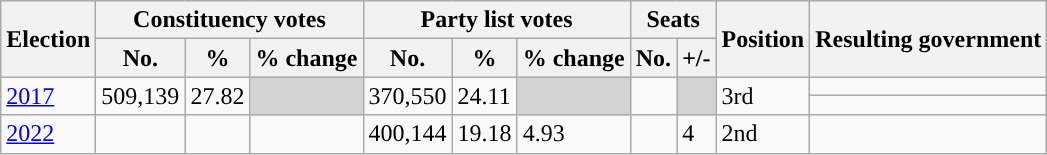<table class="wikitable">
<tr>
<th rowspan="2" style="background-color:">Election</th>
<th colspan="3" style="background-color:">Constituency votes</th>
<th colspan="3" style="background-color:">Party list votes</th>
<th colspan="2" style="background-color:">Seats</th>
<th rowspan="2" style="background-color:">Position</th>
<th rowspan="2" style="background-color:">Resulting government</th>
</tr>
<tr>
<th style="background-color:">No.</th>
<th style="background-color:">%</th>
<th style="background-color:">% change</th>
<th style="background-color:">No.</th>
<th style="background-color:">%</th>
<th style="background-color:">% change</th>
<th style="background-color:">No.</th>
<th style="background-color:">+/-</th>
</tr>
<tr>
<td rowspan="2"><a href='#'>2017</a></td>
<td rowspan="2">509,139</td>
<td rowspan="2">27.82</td>
<td rowspan="2" bgcolor="lightgrey"></td>
<td rowspan="2">370,550</td>
<td rowspan="2">24.11</td>
<td rowspan="2" bgcolor="lightgrey"></td>
<td rowspan="2"></td>
<td rowspan="2" bgcolor="lightgrey"></td>
<td rowspan="2">3rd</td>
<td></td>
</tr>
<tr>
<td></td>
</tr>
<tr>
<td><a href='#'>2022</a></td>
<td></td>
<td></td>
<td></td>
<td>400,144</td>
<td>19.18</td>
<td> 4.93</td>
<td></td>
<td> 4</td>
<td> 2nd</td>
<td></td>
</tr>
</table>
